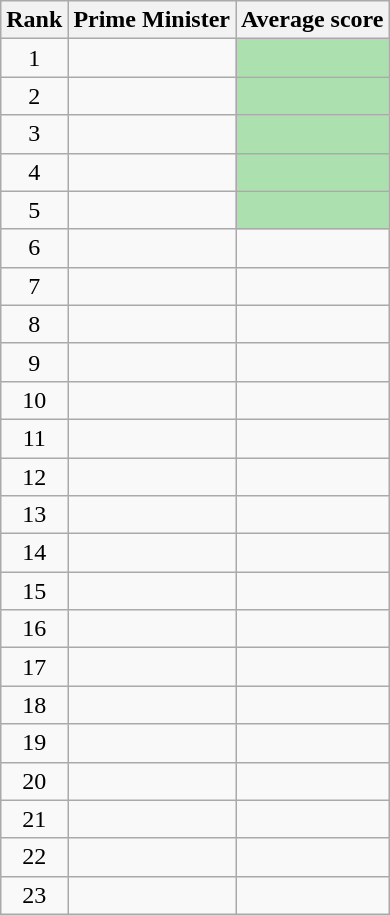<table class="wikitable sortable">
<tr>
<th>Rank</th>
<th>Prime Minister</th>
<th colspan=2>Average score</th>
</tr>
<tr align=center>
<td>1</td>
<td></td>
<td style="background:#ACE1AF"></td>
</tr>
<tr align=center>
<td>2</td>
<td></td>
<td style="background:#ACE1AF"></td>
</tr>
<tr align=center>
<td>3</td>
<td></td>
<td style="background:#ACE1AF"></td>
</tr>
<tr align=center>
<td>4</td>
<td></td>
<td style="background:#ACE1AF"></td>
</tr>
<tr align=center>
<td>5</td>
<td></td>
<td style="background:#ACE1AF"></td>
</tr>
<tr align=center>
<td>6</td>
<td></td>
<td></td>
</tr>
<tr align=center>
<td>7</td>
<td></td>
<td></td>
</tr>
<tr align=center>
<td>8</td>
<td></td>
<td></td>
</tr>
<tr align=center>
<td>9</td>
<td></td>
<td></td>
</tr>
<tr align=center>
<td>10</td>
<td></td>
<td></td>
</tr>
<tr align=center>
<td>11</td>
<td></td>
<td></td>
</tr>
<tr align=center>
<td>12</td>
<td></td>
<td></td>
</tr>
<tr align=center>
<td>13</td>
<td></td>
<td></td>
</tr>
<tr align=center>
<td>14</td>
<td></td>
<td></td>
</tr>
<tr align=center>
<td>15</td>
<td></td>
<td></td>
</tr>
<tr align=center>
<td>16</td>
<td></td>
<td></td>
</tr>
<tr align=center>
<td>17</td>
<td></td>
<td></td>
</tr>
<tr align=center>
<td>18</td>
<td></td>
<td></td>
</tr>
<tr align=center>
<td>19</td>
<td></td>
<td></td>
</tr>
<tr align=center>
<td>20</td>
<td></td>
<td></td>
</tr>
<tr align=center>
<td>21</td>
<td></td>
<td></td>
</tr>
<tr align=center>
<td>22</td>
<td></td>
<td></td>
</tr>
<tr align=center>
<td>23</td>
<td></td>
<td></td>
</tr>
</table>
